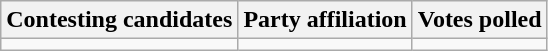<table class="wikitable sortable">
<tr>
<th>Contesting candidates</th>
<th>Party affiliation</th>
<th>Votes polled</th>
</tr>
<tr>
<td></td>
<td></td>
<td></td>
</tr>
</table>
